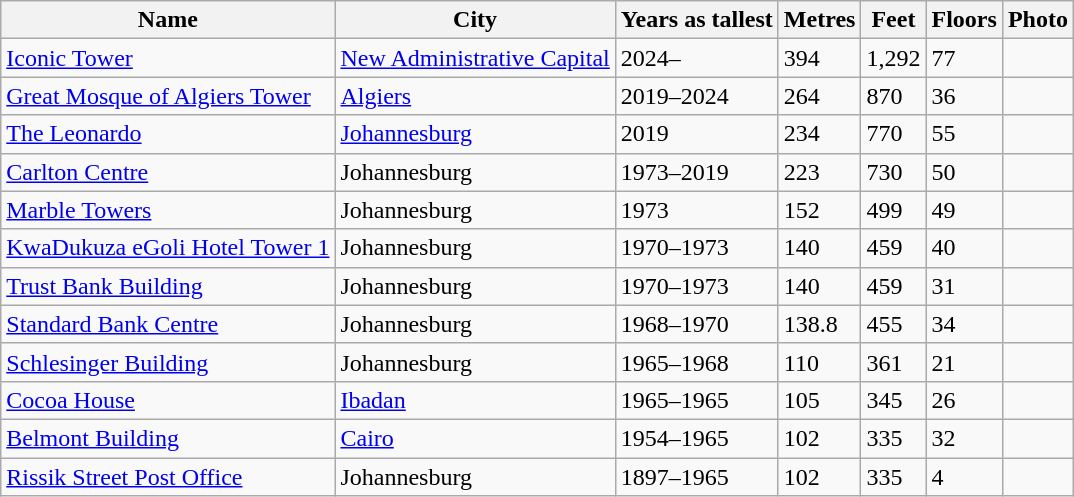<table class="wikitable sortable">
<tr>
<th>Name</th>
<th>City</th>
<th>Years as tallest</th>
<th>Metres</th>
<th class="unsortable">Feet</th>
<th>Floors</th>
<th class="unsortable">Photo</th>
</tr>
<tr>
<td><a href='#'>Iconic Tower</a></td>
<td><a href='#'>New Administrative Capital</a></td>
<td>2024–</td>
<td>394</td>
<td>1,292</td>
<td>77</td>
<td></td>
</tr>
<tr>
<td><a href='#'>Great Mosque of Algiers Tower</a></td>
<td><a href='#'>Algiers</a></td>
<td>2019–2024</td>
<td>264</td>
<td>870</td>
<td>36</td>
<td></td>
</tr>
<tr>
<td><a href='#'>The Leonardo</a></td>
<td><a href='#'>Johannesburg</a></td>
<td>2019</td>
<td>234</td>
<td>770</td>
<td>55</td>
<td></td>
</tr>
<tr>
<td><a href='#'>Carlton Centre</a></td>
<td>Johannesburg</td>
<td>1973–2019</td>
<td>223</td>
<td>730</td>
<td>50</td>
<td></td>
</tr>
<tr>
<td><a href='#'>Marble Towers</a></td>
<td>Johannesburg</td>
<td>1973</td>
<td>152</td>
<td>499</td>
<td>49</td>
<td></td>
</tr>
<tr>
<td><a href='#'>KwaDukuza eGoli Hotel Tower 1</a></td>
<td>Johannesburg</td>
<td>1970–1973</td>
<td>140</td>
<td>459</td>
<td>40</td>
<td></td>
</tr>
<tr>
<td><a href='#'>Trust Bank Building</a></td>
<td>Johannesburg</td>
<td>1970–1973</td>
<td>140</td>
<td>459</td>
<td>31</td>
<td></td>
</tr>
<tr>
<td><a href='#'>Standard Bank Centre</a></td>
<td>Johannesburg</td>
<td>1968–1970</td>
<td>138.8</td>
<td>455</td>
<td>34</td>
<td></td>
</tr>
<tr>
<td><a href='#'>Schlesinger Building</a></td>
<td>Johannesburg</td>
<td>1965–1968</td>
<td>110</td>
<td>361</td>
<td>21</td>
<td></td>
</tr>
<tr>
<td><a href='#'>Cocoa House</a></td>
<td><a href='#'>Ibadan</a></td>
<td>1965–1965</td>
<td>105</td>
<td>345</td>
<td>26</td>
<td></td>
</tr>
<tr>
<td><a href='#'>Belmont Building</a></td>
<td><a href='#'>Cairo</a></td>
<td>1954–1965</td>
<td>102</td>
<td>335</td>
<td>32</td>
<td></td>
</tr>
<tr>
<td><a href='#'>Rissik Street Post Office</a></td>
<td>Johannesburg</td>
<td>1897–1965</td>
<td>102</td>
<td>335</td>
<td>4</td>
<td></td>
</tr>
</table>
